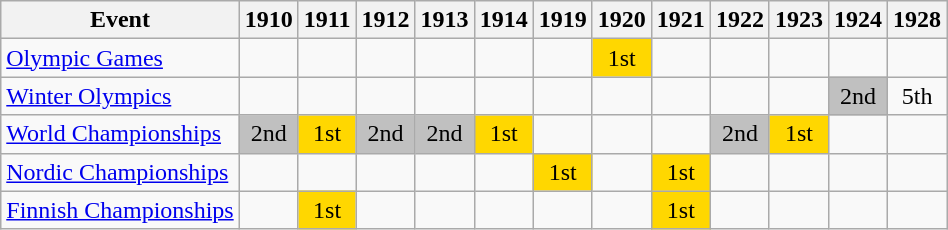<table class="wikitable">
<tr>
<th>Event</th>
<th>1910</th>
<th>1911</th>
<th>1912</th>
<th>1913</th>
<th>1914</th>
<th>1919</th>
<th>1920</th>
<th>1921</th>
<th>1922</th>
<th>1923</th>
<th>1924</th>
<th>1928</th>
</tr>
<tr>
<td><a href='#'>Olympic Games</a></td>
<td></td>
<td></td>
<td></td>
<td></td>
<td></td>
<td></td>
<td align="center" bgcolor="gold">1st</td>
<td></td>
<td></td>
<td></td>
<td></td>
<td></td>
</tr>
<tr>
<td><a href='#'>Winter Olympics</a></td>
<td></td>
<td></td>
<td></td>
<td></td>
<td></td>
<td></td>
<td></td>
<td></td>
<td></td>
<td></td>
<td align="center" bgcolor="silver">2nd</td>
<td align="center">5th</td>
</tr>
<tr>
<td><a href='#'>World Championships</a></td>
<td align="center" bgcolor="silver">2nd</td>
<td align="center" bgcolor="gold">1st</td>
<td align="center" bgcolor="silver">2nd</td>
<td align="center" bgcolor="silver">2nd</td>
<td align="center" bgcolor="gold">1st</td>
<td></td>
<td></td>
<td></td>
<td align="center" bgcolor="silver">2nd</td>
<td align="center" bgcolor="gold">1st</td>
<td></td>
<td></td>
</tr>
<tr>
<td><a href='#'>Nordic Championships</a></td>
<td></td>
<td></td>
<td></td>
<td></td>
<td></td>
<td align="center" bgcolor="gold">1st</td>
<td></td>
<td align="center" bgcolor="gold">1st</td>
<td></td>
<td></td>
<td></td>
<td></td>
</tr>
<tr>
<td><a href='#'>Finnish Championships</a></td>
<td></td>
<td align="center" bgcolor="gold">1st</td>
<td></td>
<td></td>
<td></td>
<td></td>
<td></td>
<td align="center" bgcolor="gold">1st</td>
<td></td>
<td></td>
<td></td>
<td></td>
</tr>
</table>
